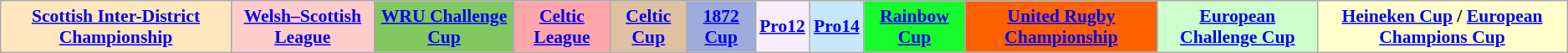<table class="wikitable" style="font-size:90%">
<tr>
<td style="text-align:center; background:#FFE6BD;"><strong><a href='#'>Scottish Inter-District Championship</a></strong></td>
<td style="text-align:center; background:#FCC;"><strong><a href='#'>Welsh–Scottish League</a></strong></td>
<td style="text-align:center; background:#82C860;"><strong><a href='#'>WRU Challenge Cup</a></strong></td>
<td style="text-align:center; background:#FFA6AA;"><strong><a href='#'>Celtic League</a></strong></td>
<td style="text-align:center; background:#DEC0A2;"><strong><a href='#'>Celtic Cup</a></strong></td>
<td style="text-align:center; background:#9DABDD;"><strong><a href='#'>1872 Cup</a></strong></td>
<td style="text-align:center; background:#F8EDFA;"><strong><a href='#'>Pro12</a></strong></td>
<td style="text-align:center; background:#C6E7FA;"><strong><a href='#'>Pro14</a></strong></td>
<td style="text-align:center; background:#16FB2B;"><strong><a href='#'>Rainbow Cup</a></strong></td>
<td style="text-align:center; background:#FF6000;"><strong><a href='#'>United Rugby Championship</a></strong></td>
<td style="text-align:center; background:#ccffcc;"><strong><a href='#'>European Challenge Cup</a></strong></td>
<td style="text-align:center; background:#ffffcc;"><strong><a href='#'>Heineken Cup</a> / <a href='#'>European Champions Cup</a></strong></td>
</tr>
</table>
